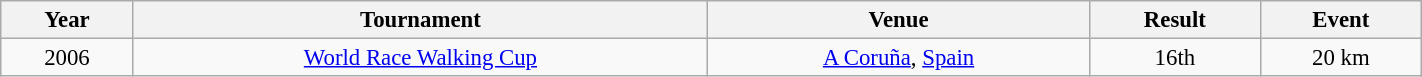<table class="wikitable" style=" text-align:center; font-size:95%;" width="75%">
<tr>
<th>Year</th>
<th>Tournament</th>
<th>Venue</th>
<th>Result</th>
<th>Event</th>
</tr>
<tr>
<td>2006</td>
<td><a href='#'>World Race Walking Cup</a></td>
<td><a href='#'>A Coruña</a>, <a href='#'>Spain</a></td>
<td align="center">16th</td>
<td>20 km</td>
</tr>
</table>
